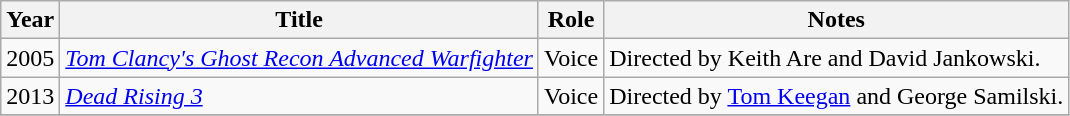<table class="wikitable sortable">
<tr>
<th>Year</th>
<th>Title</th>
<th>Role</th>
<th>Notes</th>
</tr>
<tr>
<td>2005</td>
<td><em><a href='#'>Tom Clancy's Ghost Recon Advanced Warfighter</a></em></td>
<td>Voice</td>
<td>Directed by Keith Are and David Jankowski.</td>
</tr>
<tr>
<td>2013</td>
<td><em><a href='#'>Dead Rising 3</a></em></td>
<td>Voice</td>
<td>Directed by <a href='#'>Tom Keegan</a> and George Samilski.</td>
</tr>
<tr>
</tr>
</table>
